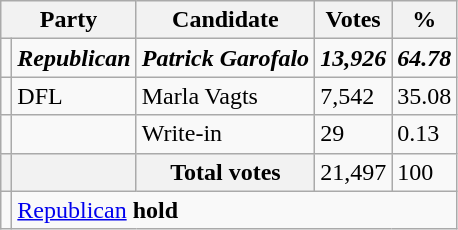<table class="wikitable">
<tr>
<th colspan="2">Party</th>
<th>Candidate</th>
<th>Votes</th>
<th>%</th>
</tr>
<tr>
<td></td>
<td><strong><em>Republican</em></strong></td>
<td><strong><em>Patrick Garofalo</em></strong></td>
<td><strong><em>13,926</em></strong></td>
<td><strong><em>64.78</em></strong></td>
</tr>
<tr>
<td></td>
<td>DFL</td>
<td>Marla Vagts</td>
<td>7,542</td>
<td>35.08</td>
</tr>
<tr>
<td></td>
<td></td>
<td>Write-in</td>
<td>29</td>
<td>0.13</td>
</tr>
<tr>
<th></th>
<th></th>
<th>Total votes</th>
<td>21,497</td>
<td>100</td>
</tr>
<tr>
<td></td>
<td colspan="4"><a href='#'>Republican</a> <strong>hold</strong></td>
</tr>
</table>
